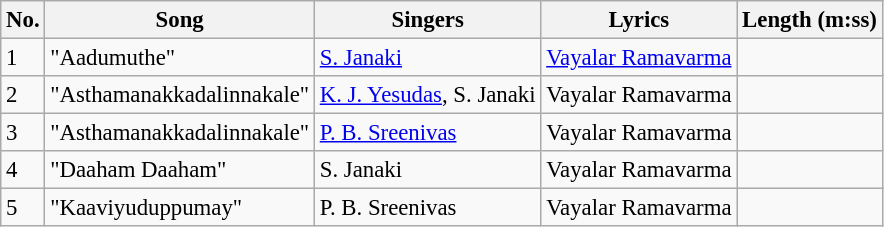<table class="wikitable" style="font-size:95%;">
<tr>
<th>No.</th>
<th>Song</th>
<th>Singers</th>
<th>Lyrics</th>
<th>Length (m:ss)</th>
</tr>
<tr>
<td>1</td>
<td>"Aadumuthe"</td>
<td><a href='#'>S. Janaki</a></td>
<td><a href='#'>Vayalar Ramavarma</a></td>
<td></td>
</tr>
<tr>
<td>2</td>
<td>"Asthamanakkadalinnakale"</td>
<td><a href='#'>K. J. Yesudas</a>, S. Janaki</td>
<td>Vayalar Ramavarma</td>
<td></td>
</tr>
<tr>
<td>3</td>
<td>"Asthamanakkadalinnakale"</td>
<td><a href='#'>P. B. Sreenivas</a></td>
<td>Vayalar Ramavarma</td>
<td></td>
</tr>
<tr>
<td>4</td>
<td>"Daaham Daaham"</td>
<td>S. Janaki</td>
<td>Vayalar Ramavarma</td>
<td></td>
</tr>
<tr>
<td>5</td>
<td>"Kaaviyuduppumay"</td>
<td>P. B. Sreenivas</td>
<td>Vayalar Ramavarma</td>
<td></td>
</tr>
</table>
